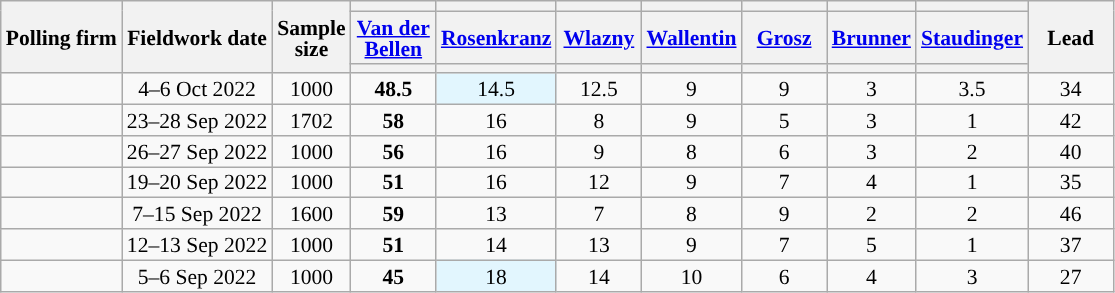<table class="wikitable sortable tpl-blanktable" style="text-align:center;font-size:90%;line-height:14px;">
<tr>
<th rowspan="3">Polling firm</th>
<th rowspan="3">Fieldwork date</th>
<th rowspan="3">Sample<br>size</th>
<th class="unsortable"></th>
<th class="unsortable"></th>
<th class="unsortable"></th>
<th class="unsortable"></th>
<th class="unsortable"></th>
<th class="unsortable"></th>
<th class="unsortable"></th>
<th rowspan="3" class="unsortable" style="width:50px;">Lead</th>
</tr>
<tr>
<th class="unsortable" style="width:50px;"><a href='#'>Van der Bellen</a><br></th>
<th class="unsortable" style="width:50px;"><a href='#'>Rosenkranz</a><br></th>
<th class="unsortable" style="width:50px;"><a href='#'>Wlazny</a><br></th>
<th class="unsortable" style="width:50px;"><a href='#'>Wallentin</a><br></th>
<th class="unsortable" style="width:50px;"><a href='#'>Grosz</a><br></th>
<th class="unsortable" style="width:50px;"><a href='#'>Brunner</a><br></th>
<th class="unsortable" style="width:50px;"><a href='#'>Staudinger</a><br></th>
</tr>
<tr>
<th style="background:"></th>
<th style="background:"></th>
<th style="background:"></th>
<th style="background:"></th>
<th style="background:"></th>
<th style="background:"></th>
<th style="background:"></th>
</tr>
<tr>
<td></td>
<td>4–6 Oct 2022</td>
<td>1000</td>
<td><strong>48.5</strong></td>
<td style="background:#e2f6fe;">14.5</td>
<td>12.5</td>
<td>9</td>
<td>9</td>
<td>3</td>
<td>3.5</td>
<td style="background:">34</td>
</tr>
<tr>
<td></td>
<td>23–28 Sep 2022</td>
<td>1702</td>
<td><strong>58</strong></td>
<td>16</td>
<td>8</td>
<td>9</td>
<td>5</td>
<td>3</td>
<td>1</td>
<td style="background:">42</td>
</tr>
<tr>
<td></td>
<td>26–27 Sep 2022</td>
<td>1000</td>
<td><strong>56</strong></td>
<td>16</td>
<td>9</td>
<td>8</td>
<td>6</td>
<td>3</td>
<td>2</td>
<td style="background:">40</td>
</tr>
<tr>
<td></td>
<td>19–20 Sep 2022</td>
<td>1000</td>
<td><strong>51</strong></td>
<td>16</td>
<td>12</td>
<td>9</td>
<td>7</td>
<td>4</td>
<td>1</td>
<td style="background:">35</td>
</tr>
<tr>
<td></td>
<td>7–15 Sep 2022</td>
<td>1600</td>
<td><strong>59</strong></td>
<td>13</td>
<td>7</td>
<td>8</td>
<td>9</td>
<td>2</td>
<td>2</td>
<td style="background:">46</td>
</tr>
<tr>
<td></td>
<td>12–13 Sep 2022</td>
<td>1000</td>
<td><strong>51</strong></td>
<td>14</td>
<td>13</td>
<td>9</td>
<td>7</td>
<td>5</td>
<td>1</td>
<td style="background:">37</td>
</tr>
<tr>
<td></td>
<td>5–6 Sep 2022</td>
<td>1000</td>
<td><strong>45</strong></td>
<td style="background:#e2f6fe;">18</td>
<td>14</td>
<td>10</td>
<td>6</td>
<td>4</td>
<td>3</td>
<td style="background:">27</td>
</tr>
</table>
